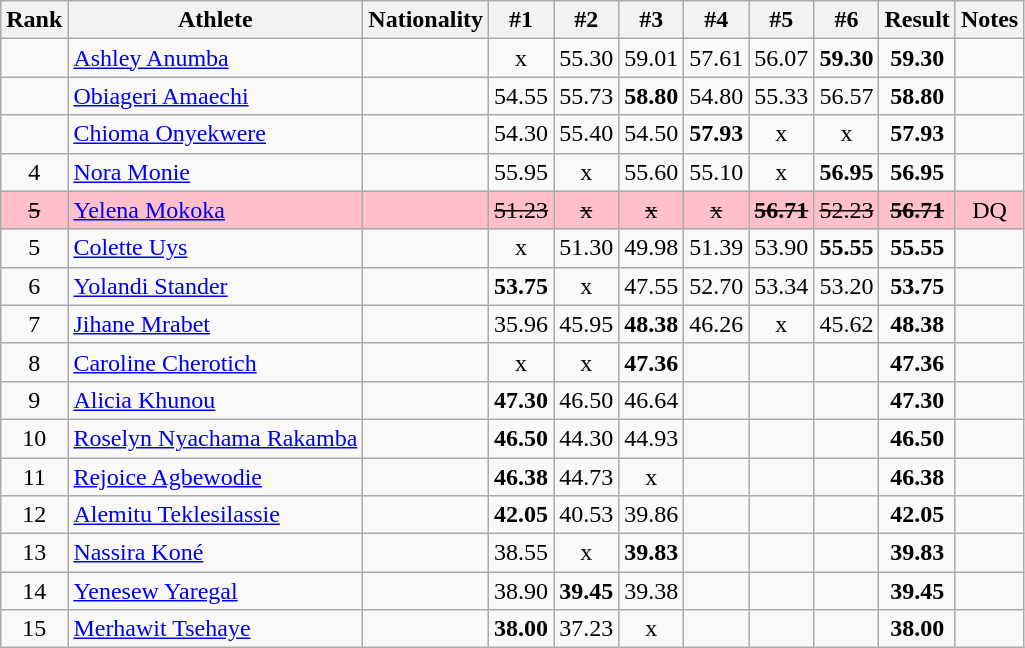<table class="wikitable sortable" style="text-align:center">
<tr>
<th>Rank</th>
<th>Athlete</th>
<th>Nationality</th>
<th>#1</th>
<th>#2</th>
<th>#3</th>
<th>#4</th>
<th>#5</th>
<th>#6</th>
<th>Result</th>
<th>Notes</th>
</tr>
<tr>
<td></td>
<td align="left"><a href='#'>Ashley Anumba</a></td>
<td align=left></td>
<td>x</td>
<td>55.30</td>
<td>59.01</td>
<td>57.61</td>
<td>56.07</td>
<td><strong>59.30</strong></td>
<td><strong>59.30</strong></td>
<td></td>
</tr>
<tr>
<td></td>
<td align="left"><a href='#'>Obiageri Amaechi</a></td>
<td align=left></td>
<td>54.55</td>
<td>55.73</td>
<td><strong>58.80</strong></td>
<td>54.80</td>
<td>55.33</td>
<td>56.57</td>
<td><strong>58.80</strong></td>
<td></td>
</tr>
<tr>
<td></td>
<td align="left"><a href='#'>Chioma Onyekwere</a></td>
<td align=left></td>
<td>54.30</td>
<td>55.40</td>
<td>54.50</td>
<td><strong>57.93</strong></td>
<td>x</td>
<td>x</td>
<td><strong>57.93</strong></td>
<td></td>
</tr>
<tr>
<td>4</td>
<td align="left"><a href='#'>Nora Monie</a></td>
<td align=left></td>
<td>55.95</td>
<td>x</td>
<td>55.60</td>
<td>55.10</td>
<td>x</td>
<td><strong>56.95</strong></td>
<td><strong>56.95</strong></td>
<td></td>
</tr>
<tr bgcolor=pink>
<td><s>5</s></td>
<td align="left"><a href='#'>Yelena Mokoka</a></td>
<td align=left></td>
<td><s>51.23</s></td>
<td><s>x</s></td>
<td><s>x</s></td>
<td><s>x</s></td>
<td><s><strong>56.71</strong></s></td>
<td><s>52.23</s></td>
<td><s><strong>56.71</strong></s></td>
<td>DQ</td>
</tr>
<tr>
<td>5</td>
<td align="left"><a href='#'>Colette Uys</a></td>
<td align=left></td>
<td>x</td>
<td>51.30</td>
<td>49.98</td>
<td>51.39</td>
<td>53.90</td>
<td><strong>55.55</strong></td>
<td><strong>55.55</strong></td>
<td></td>
</tr>
<tr>
<td>6</td>
<td align="left"><a href='#'>Yolandi Stander</a></td>
<td align=left></td>
<td><strong>53.75</strong></td>
<td>x</td>
<td>47.55</td>
<td>52.70</td>
<td>53.34</td>
<td>53.20</td>
<td><strong>53.75</strong></td>
<td></td>
</tr>
<tr>
<td>7</td>
<td align="left"><a href='#'>Jihane Mrabet</a></td>
<td align=left></td>
<td>35.96</td>
<td>45.95</td>
<td><strong>48.38</strong></td>
<td>46.26</td>
<td>x</td>
<td>45.62</td>
<td><strong>48.38</strong></td>
<td></td>
</tr>
<tr>
<td>8</td>
<td align="left"><a href='#'>Caroline Cherotich</a></td>
<td align=left></td>
<td>x</td>
<td>x</td>
<td><strong>47.36</strong></td>
<td></td>
<td></td>
<td></td>
<td><strong>47.36</strong></td>
<td></td>
</tr>
<tr>
<td>9</td>
<td align="left"><a href='#'>Alicia Khunou</a></td>
<td align=left></td>
<td><strong>47.30</strong></td>
<td>46.50</td>
<td>46.64</td>
<td></td>
<td></td>
<td></td>
<td><strong>47.30</strong></td>
<td></td>
</tr>
<tr>
<td>10</td>
<td align="left"><a href='#'>Roselyn Nyachama Rakamba</a></td>
<td align=left></td>
<td><strong>46.50</strong></td>
<td>44.30</td>
<td>44.93</td>
<td></td>
<td></td>
<td></td>
<td><strong>46.50</strong></td>
<td></td>
</tr>
<tr>
<td>11</td>
<td align="left"><a href='#'>Rejoice Agbewodie</a></td>
<td align=left></td>
<td><strong>46.38</strong></td>
<td>44.73</td>
<td>x</td>
<td></td>
<td></td>
<td></td>
<td><strong>46.38</strong></td>
<td></td>
</tr>
<tr>
<td>12</td>
<td align="left"><a href='#'>Alemitu Teklesilassie</a></td>
<td align=left></td>
<td><strong>42.05</strong></td>
<td>40.53</td>
<td>39.86</td>
<td></td>
<td></td>
<td></td>
<td><strong>42.05</strong></td>
<td></td>
</tr>
<tr>
<td>13</td>
<td align="left"><a href='#'>Nassira Koné</a></td>
<td align=left></td>
<td>38.55</td>
<td>x</td>
<td><strong>39.83</strong></td>
<td></td>
<td></td>
<td></td>
<td><strong>39.83</strong></td>
<td></td>
</tr>
<tr>
<td>14</td>
<td align="left"><a href='#'>Yenesew Yaregal</a></td>
<td align=left></td>
<td>38.90</td>
<td><strong>39.45</strong></td>
<td>39.38</td>
<td></td>
<td></td>
<td></td>
<td><strong>39.45</strong></td>
<td></td>
</tr>
<tr>
<td>15</td>
<td align="left"><a href='#'>Merhawit Tsehaye</a></td>
<td align=left></td>
<td><strong>38.00</strong></td>
<td>37.23</td>
<td>x</td>
<td></td>
<td></td>
<td></td>
<td><strong>38.00</strong></td>
<td></td>
</tr>
</table>
